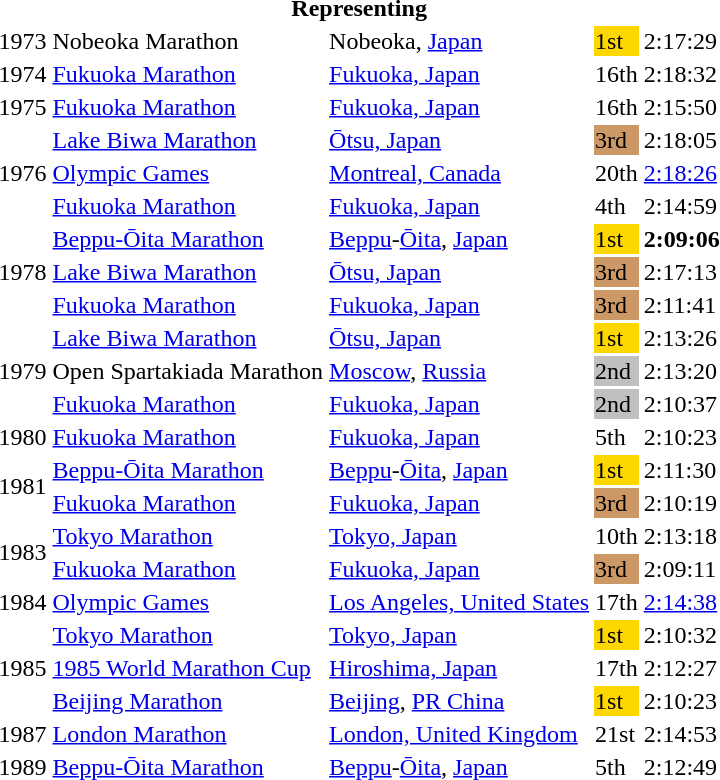<table>
<tr>
<th colspan="5">Representing </th>
</tr>
<tr>
<td>1973</td>
<td>Nobeoka Marathon</td>
<td>Nobeoka, <a href='#'>Japan</a></td>
<td bgcolor="gold">1st</td>
<td>2:17:29</td>
</tr>
<tr>
<td>1974</td>
<td><a href='#'>Fukuoka Marathon</a></td>
<td><a href='#'>Fukuoka, Japan</a></td>
<td>16th</td>
<td>2:18:32</td>
</tr>
<tr>
<td>1975</td>
<td><a href='#'>Fukuoka Marathon</a></td>
<td><a href='#'>Fukuoka, Japan</a></td>
<td>16th</td>
<td>2:15:50</td>
</tr>
<tr>
<td rowspan=3>1976</td>
<td><a href='#'>Lake Biwa Marathon</a></td>
<td><a href='#'>Ōtsu, Japan</a></td>
<td bgcolor="cc9966">3rd</td>
<td>2:18:05</td>
</tr>
<tr>
<td><a href='#'>Olympic Games</a></td>
<td><a href='#'>Montreal, Canada</a></td>
<td>20th</td>
<td><a href='#'>2:18:26</a></td>
</tr>
<tr>
<td><a href='#'>Fukuoka Marathon</a></td>
<td><a href='#'>Fukuoka, Japan</a></td>
<td>4th</td>
<td>2:14:59</td>
</tr>
<tr>
<td rowspan=3>1978</td>
<td><a href='#'>Beppu-Ōita Marathon</a></td>
<td><a href='#'>Beppu</a>-<a href='#'>Ōita</a>, <a href='#'>Japan</a></td>
<td bgcolor="gold">1st</td>
<td><strong>2:09:06</strong></td>
</tr>
<tr>
<td><a href='#'>Lake Biwa Marathon</a></td>
<td><a href='#'>Ōtsu, Japan</a></td>
<td bgcolor="cc9966">3rd</td>
<td>2:17:13</td>
</tr>
<tr>
<td><a href='#'>Fukuoka Marathon</a></td>
<td><a href='#'>Fukuoka, Japan</a></td>
<td bgcolor="cc9966">3rd</td>
<td>2:11:41</td>
</tr>
<tr>
<td rowspan=3>1979</td>
<td><a href='#'>Lake Biwa Marathon</a></td>
<td><a href='#'>Ōtsu, Japan</a></td>
<td bgcolor="gold">1st</td>
<td>2:13:26</td>
</tr>
<tr>
<td>Open Spartakiada Marathon</td>
<td><a href='#'>Moscow</a>, <a href='#'>Russia</a></td>
<td bgcolor="silver">2nd</td>
<td>2:13:20</td>
</tr>
<tr>
<td><a href='#'>Fukuoka Marathon</a></td>
<td><a href='#'>Fukuoka, Japan</a></td>
<td bgcolor="silver">2nd</td>
<td>2:10:37</td>
</tr>
<tr>
<td>1980</td>
<td><a href='#'>Fukuoka Marathon</a></td>
<td><a href='#'>Fukuoka, Japan</a></td>
<td>5th</td>
<td>2:10:23</td>
</tr>
<tr>
<td rowspan=2>1981</td>
<td><a href='#'>Beppu-Ōita Marathon</a></td>
<td><a href='#'>Beppu</a>-<a href='#'>Ōita</a>, <a href='#'>Japan</a></td>
<td bgcolor="gold">1st</td>
<td>2:11:30</td>
</tr>
<tr>
<td><a href='#'>Fukuoka Marathon</a></td>
<td><a href='#'>Fukuoka, Japan</a></td>
<td bgcolor="cc9966">3rd</td>
<td>2:10:19</td>
</tr>
<tr>
<td rowspan=2>1983</td>
<td><a href='#'>Tokyo Marathon</a></td>
<td><a href='#'>Tokyo, Japan</a></td>
<td>10th</td>
<td>2:13:18</td>
</tr>
<tr>
<td><a href='#'>Fukuoka Marathon</a></td>
<td><a href='#'>Fukuoka, Japan</a></td>
<td bgcolor="cc9966">3rd</td>
<td>2:09:11</td>
</tr>
<tr>
<td>1984</td>
<td><a href='#'>Olympic Games</a></td>
<td><a href='#'>Los Angeles, United States</a></td>
<td>17th</td>
<td><a href='#'>2:14:38</a></td>
</tr>
<tr>
<td rowspan=3>1985</td>
<td><a href='#'>Tokyo Marathon</a></td>
<td><a href='#'>Tokyo, Japan</a></td>
<td bgcolor="gold">1st</td>
<td>2:10:32</td>
</tr>
<tr>
<td><a href='#'>1985 World Marathon Cup</a></td>
<td><a href='#'>Hiroshima, Japan</a></td>
<td>17th</td>
<td>2:12:27</td>
</tr>
<tr>
<td><a href='#'>Beijing Marathon</a></td>
<td><a href='#'>Beijing</a>, <a href='#'>PR China</a></td>
<td bgcolor="gold">1st</td>
<td>2:10:23</td>
</tr>
<tr>
<td>1987</td>
<td><a href='#'>London Marathon</a></td>
<td><a href='#'>London, United Kingdom</a></td>
<td>21st</td>
<td>2:14:53</td>
</tr>
<tr>
<td>1989</td>
<td><a href='#'>Beppu-Ōita Marathon</a></td>
<td><a href='#'>Beppu</a>-<a href='#'>Ōita</a>, <a href='#'>Japan</a></td>
<td>5th</td>
<td>2:12:49</td>
</tr>
</table>
